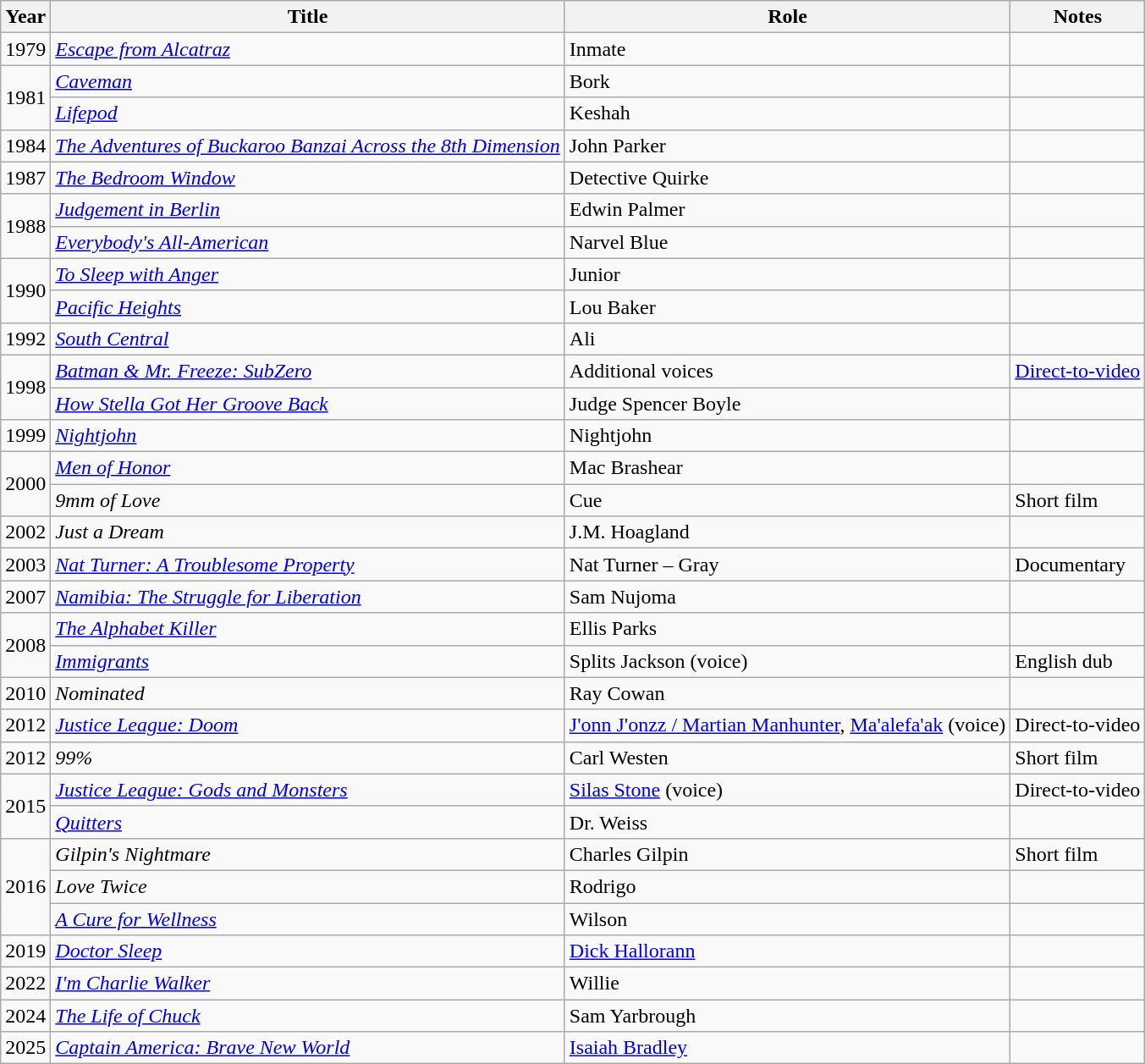<table class="wikitable plainrowheaders sortable">
<tr>
<th scope="col">Year</th>
<th scope="col">Title</th>
<th scope="col">Role</th>
<th scope="col" class="unsortable">Notes</th>
</tr>
<tr>
<td>1979</td>
<td><a href='#'><em>Escape from Alcatraz</em></a></td>
<td>Inmate</td>
<td></td>
</tr>
<tr>
<td rowspan="2">1981</td>
<td><a href='#'><em>Caveman</em></a></td>
<td>Bork</td>
<td></td>
</tr>
<tr>
<td><a href='#'><em>Lifepod</em></a></td>
<td>Keshah</td>
<td></td>
</tr>
<tr>
<td>1984</td>
<td><em><a href='#'>The Adventures of Buckaroo Banzai Across the 8th Dimension</a></em></td>
<td>John Parker</td>
<td></td>
</tr>
<tr>
<td>1987</td>
<td><a href='#'><em>The Bedroom Window</em></a></td>
<td>Detective Quirke</td>
<td></td>
</tr>
<tr>
<td rowspan="2">1988</td>
<td><a href='#'><em>Judgement in Berlin</em></a></td>
<td>Edwin Palmer</td>
<td></td>
</tr>
<tr>
<td><a href='#'><em>Everybody's All-American</em></a></td>
<td>Narvel Blue</td>
<td></td>
</tr>
<tr>
<td rowspan="2">1990</td>
<td><em><a href='#'>To Sleep with Anger</a></em></td>
<td>Junior</td>
<td></td>
</tr>
<tr>
<td><a href='#'><em>Pacific Heights</em></a></td>
<td>Lou Baker</td>
<td></td>
</tr>
<tr>
<td>1992</td>
<td><a href='#'><em>South Central</em></a></td>
<td>Ali</td>
<td></td>
</tr>
<tr>
<td rowspan="2">1998</td>
<td><em><a href='#'>Batman & Mr. Freeze: SubZero</a></em></td>
<td>Additional voices</td>
<td><a href='#'>Direct-to-video</a></td>
</tr>
<tr>
<td><em><a href='#'>How Stella Got Her Groove Back</a></em></td>
<td>Judge Spencer Boyle</td>
<td></td>
</tr>
<tr>
<td>1999</td>
<td><em><a href='#'>Nightjohn</a></em></td>
<td>Nightjohn</td>
<td></td>
</tr>
<tr>
<td rowspan="2">2000</td>
<td><em><a href='#'>Men of Honor</a></em></td>
<td>Mac Brashear</td>
<td></td>
</tr>
<tr>
<td><em>9mm of Love</em></td>
<td>Cue</td>
<td>Short film</td>
</tr>
<tr>
<td>2002</td>
<td><em>Just a Dream</em></td>
<td>J.M. Hoagland</td>
<td></td>
</tr>
<tr>
<td>2003</td>
<td><em><a href='#'>Nat Turner: A Troublesome Property</a></em></td>
<td>Nat Turner – Gray</td>
<td>Documentary</td>
</tr>
<tr>
<td>2007</td>
<td><em><a href='#'>Namibia: The Struggle for Liberation</a></em></td>
<td>Sam Nujoma</td>
<td></td>
</tr>
<tr>
<td rowspan="2">2008</td>
<td><em><a href='#'>The Alphabet Killer</a></em></td>
<td>Ellis Parks</td>
<td></td>
</tr>
<tr>
<td><a href='#'><em>Immigrants</em></a></td>
<td>Splits Jackson (voice)</td>
<td>English dub</td>
</tr>
<tr>
<td>2010</td>
<td><em>Nominated</em></td>
<td>Ray Cowan</td>
<td></td>
</tr>
<tr>
<td>2012</td>
<td><em><a href='#'>Justice League: Doom</a></em></td>
<td><a href='#'>J'onn J'onzz / Martian Manhunter</a>, <a href='#'>Ma'alefa'ak</a> (voice)</td>
<td>Direct-to-video</td>
</tr>
<tr>
<td>2012</td>
<td><em>99%</em></td>
<td>Carl Westen</td>
<td>Short film</td>
</tr>
<tr>
<td rowspan="2">2015</td>
<td><em><a href='#'>Justice League: Gods and Monsters</a></em></td>
<td><a href='#'>Silas Stone</a> (voice)</td>
<td>Direct-to-video</td>
</tr>
<tr>
<td><em><a href='#'>Quitters</a></em></td>
<td>Dr. Weiss</td>
<td></td>
</tr>
<tr>
<td rowspan="3">2016</td>
<td><em>Gilpin's Nightmare</em></td>
<td>Charles Gilpin</td>
<td>Short film</td>
</tr>
<tr>
<td><em>Love Twice</em></td>
<td>Rodrigo</td>
<td></td>
</tr>
<tr>
<td><em><a href='#'>A Cure for Wellness</a></em></td>
<td>Wilson</td>
<td></td>
</tr>
<tr>
<td>2019</td>
<td><a href='#'><em>Doctor Sleep</em></a></td>
<td><a href='#'>Dick Hallorann</a></td>
<td></td>
</tr>
<tr>
<td>2022</td>
<td><em><a href='#'>I'm Charlie Walker</a></em></td>
<td>Willie</td>
<td></td>
</tr>
<tr>
<td>2024</td>
<td><em><a href='#'>The Life of Chuck</a></em></td>
<td>Sam Yarbrough</td>
<td></td>
</tr>
<tr>
<td>2025</td>
<td><em><a href='#'>Captain America: Brave New World</a></em></td>
<td><a href='#'>Isaiah Bradley</a></td>
<td></td>
</tr>
</table>
